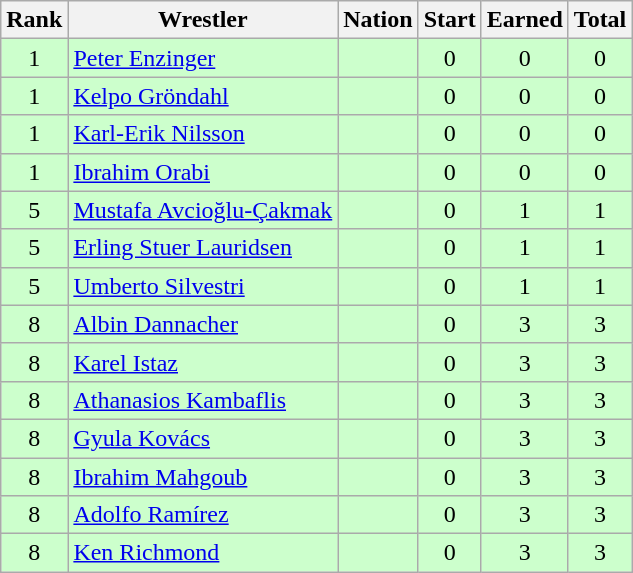<table class="wikitable sortable" style="text-align:center;">
<tr>
<th>Rank</th>
<th>Wrestler</th>
<th>Nation</th>
<th>Start</th>
<th>Earned</th>
<th>Total</th>
</tr>
<tr style="background:#cfc;">
<td>1</td>
<td align=left><a href='#'>Peter Enzinger</a></td>
<td align=left></td>
<td>0</td>
<td>0</td>
<td>0</td>
</tr>
<tr style="background:#cfc;">
<td>1</td>
<td align=left><a href='#'>Kelpo Gröndahl</a></td>
<td align=left></td>
<td>0</td>
<td>0</td>
<td>0</td>
</tr>
<tr style="background:#cfc;">
<td>1</td>
<td align=left><a href='#'>Karl-Erik Nilsson</a></td>
<td align=left></td>
<td>0</td>
<td>0</td>
<td>0</td>
</tr>
<tr style="background:#cfc;">
<td>1</td>
<td align=left><a href='#'>Ibrahim Orabi</a></td>
<td align=left></td>
<td>0</td>
<td>0</td>
<td>0</td>
</tr>
<tr style="background:#cfc;">
<td>5</td>
<td align=left><a href='#'>Mustafa Avcioğlu-Çakmak</a></td>
<td align=left></td>
<td>0</td>
<td>1</td>
<td>1</td>
</tr>
<tr style="background:#cfc;">
<td>5</td>
<td align=left><a href='#'>Erling Stuer Lauridsen</a></td>
<td align=left></td>
<td>0</td>
<td>1</td>
<td>1</td>
</tr>
<tr style="background:#cfc;">
<td>5</td>
<td align=left><a href='#'>Umberto Silvestri</a></td>
<td align=left></td>
<td>0</td>
<td>1</td>
<td>1</td>
</tr>
<tr style="background:#cfc;">
<td>8</td>
<td align=left><a href='#'>Albin Dannacher</a></td>
<td align=left></td>
<td>0</td>
<td>3</td>
<td>3</td>
</tr>
<tr style="background:#cfc;">
<td>8</td>
<td align=left><a href='#'>Karel Istaz</a></td>
<td align=left></td>
<td>0</td>
<td>3</td>
<td>3</td>
</tr>
<tr style="background:#cfc;">
<td>8</td>
<td align=left><a href='#'>Athanasios Kambaflis</a></td>
<td align=left></td>
<td>0</td>
<td>3</td>
<td>3</td>
</tr>
<tr style="background:#cfc;">
<td>8</td>
<td align=left><a href='#'>Gyula Kovács</a></td>
<td align=left></td>
<td>0</td>
<td>3</td>
<td>3</td>
</tr>
<tr style="background:#cfc;">
<td>8</td>
<td align=left><a href='#'>Ibrahim Mahgoub</a></td>
<td align=left></td>
<td>0</td>
<td>3</td>
<td>3</td>
</tr>
<tr style="background:#cfc;">
<td>8</td>
<td align=left><a href='#'>Adolfo Ramírez</a></td>
<td align=left></td>
<td>0</td>
<td>3</td>
<td>3</td>
</tr>
<tr style="background:#cfc;">
<td>8</td>
<td align=left><a href='#'>Ken Richmond</a></td>
<td align=left></td>
<td>0</td>
<td>3</td>
<td>3</td>
</tr>
</table>
